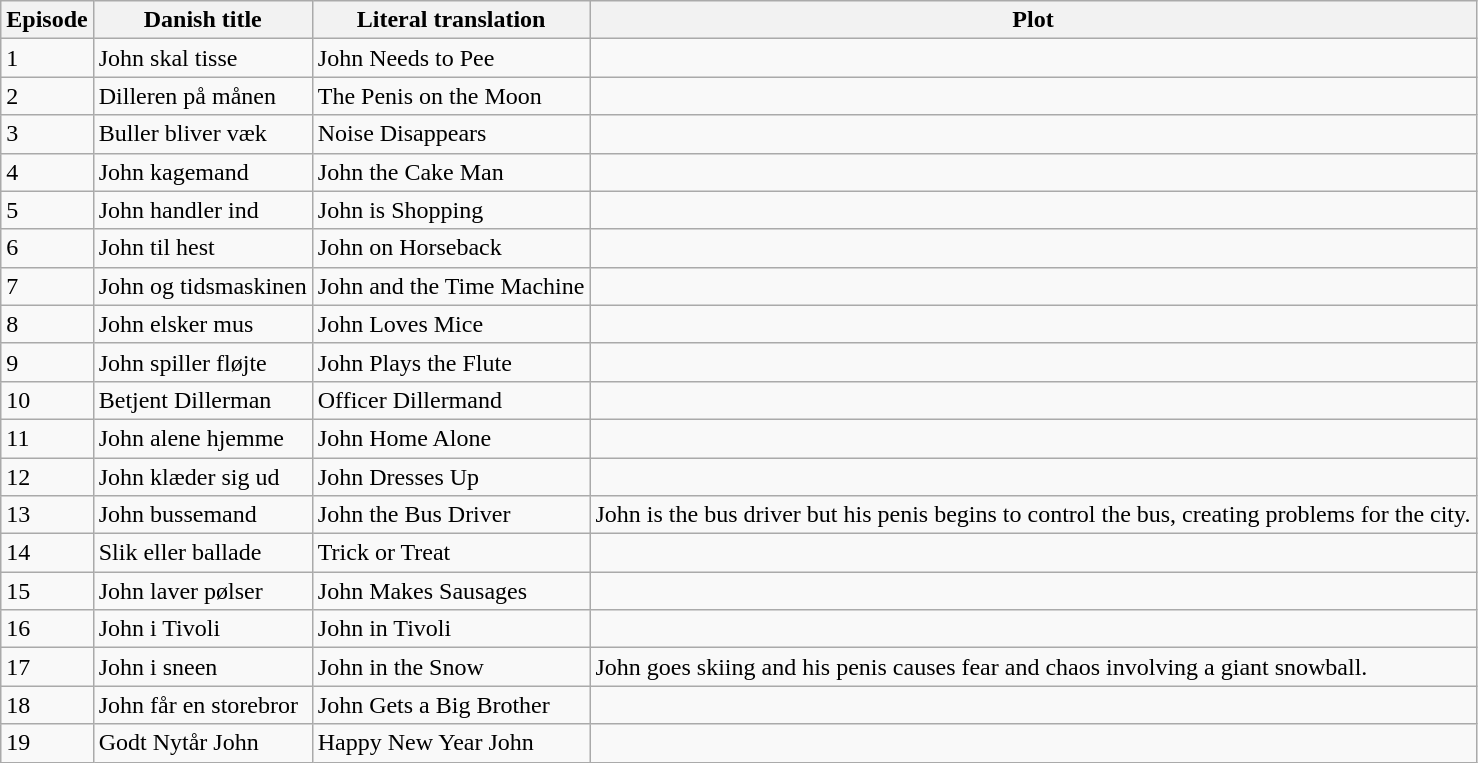<table class="wikitable">
<tr>
<th>Episode</th>
<th>Danish title</th>
<th>Literal translation</th>
<th>Plot</th>
</tr>
<tr>
<td>1</td>
<td>John skal tisse</td>
<td>John Needs to Pee</td>
<td></td>
</tr>
<tr>
<td>2</td>
<td>Dilleren på månen</td>
<td>The Penis on the Moon</td>
<td></td>
</tr>
<tr>
<td>3</td>
<td>Buller bliver væk</td>
<td>Noise Disappears</td>
<td></td>
</tr>
<tr>
<td>4</td>
<td>John kagemand</td>
<td>John the Cake Man</td>
<td></td>
</tr>
<tr>
<td>5</td>
<td>John handler ind</td>
<td>John is Shopping</td>
<td></td>
</tr>
<tr>
<td>6</td>
<td>John til hest</td>
<td>John on Horseback</td>
<td></td>
</tr>
<tr>
<td>7</td>
<td>John og tidsmaskinen</td>
<td>John and the Time Machine</td>
<td></td>
</tr>
<tr>
<td>8</td>
<td>John elsker mus</td>
<td>John Loves Mice</td>
<td></td>
</tr>
<tr>
<td>9</td>
<td>John spiller fløjte</td>
<td>John Plays the Flute</td>
<td></td>
</tr>
<tr>
<td>10</td>
<td>Betjent Dillerman</td>
<td>Officer Dillermand</td>
<td></td>
</tr>
<tr>
<td>11</td>
<td>John alene hjemme</td>
<td>John Home Alone</td>
<td></td>
</tr>
<tr>
<td>12</td>
<td>John klæder sig ud</td>
<td>John Dresses Up</td>
<td></td>
</tr>
<tr>
<td>13</td>
<td>John bussemand</td>
<td>John the Bus Driver</td>
<td>John is the bus driver but his penis begins to control the bus, creating problems for the city.</td>
</tr>
<tr>
<td>14</td>
<td>Slik eller ballade</td>
<td>Trick or Treat</td>
<td></td>
</tr>
<tr>
<td>15</td>
<td>John laver pølser</td>
<td>John Makes Sausages</td>
<td></td>
</tr>
<tr>
<td>16</td>
<td>John i Tivoli</td>
<td>John in Tivoli</td>
<td></td>
</tr>
<tr>
<td>17</td>
<td>John i sneen</td>
<td>John in the Snow</td>
<td>John goes skiing and his penis causes fear and chaos involving a giant snowball.</td>
</tr>
<tr>
<td>18</td>
<td>John får en storebror</td>
<td>John Gets a Big Brother</td>
<td></td>
</tr>
<tr>
<td>19</td>
<td>Godt Nytår John</td>
<td>Happy New Year John</td>
<td></td>
</tr>
</table>
